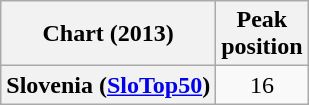<table class="wikitable plainrowheaders" style="text-align:center;">
<tr>
<th scope="col">Chart (2013)</th>
<th scope="col">Peak<br>position</th>
</tr>
<tr>
<th scope="row">Slovenia (<a href='#'>SloTop50</a>)</th>
<td>16</td>
</tr>
</table>
